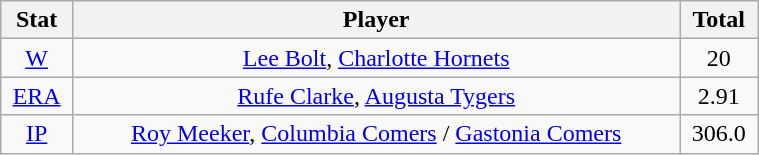<table class="wikitable" width="40%" style="text-align:center;">
<tr>
<th width="5%">Stat</th>
<th width="60%">Player</th>
<th width="5%">Total</th>
</tr>
<tr>
<td><a href='#'>W</a></td>
<td><a href='#'>Lee Bolt</a>, <a href='#'>Charlotte Hornets</a></td>
<td>20</td>
</tr>
<tr>
<td><a href='#'>ERA</a></td>
<td><a href='#'>Rufe Clarke</a>, <a href='#'>Augusta Tygers</a></td>
<td>2.91</td>
</tr>
<tr>
<td><a href='#'>IP</a></td>
<td><a href='#'>Roy Meeker</a>, <a href='#'>Columbia Comers</a> / <a href='#'>Gastonia Comers</a></td>
<td>306.0</td>
</tr>
</table>
